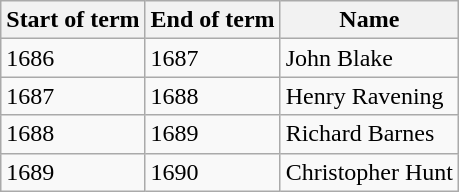<table class="wikitable mw-collapsible mw-collapsed">
<tr>
<th>Start of term</th>
<th>End of term</th>
<th>Name</th>
</tr>
<tr>
<td>1686</td>
<td>1687</td>
<td>John Blake</td>
</tr>
<tr>
<td>1687</td>
<td>1688</td>
<td>Henry Ravening</td>
</tr>
<tr>
<td>1688</td>
<td>1689</td>
<td>Richard Barnes</td>
</tr>
<tr>
<td>1689</td>
<td>1690</td>
<td>Christopher Hunt</td>
</tr>
</table>
